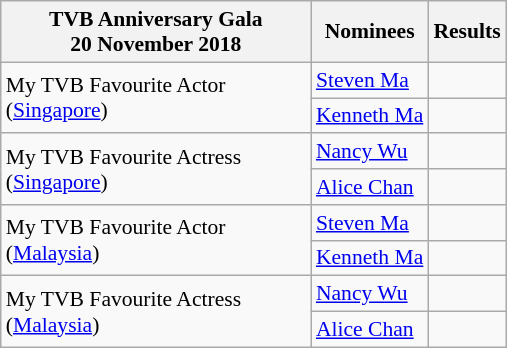<table class="wikitable" style="font-size: 90%;">
<tr>
<th style="width:200px;">TVB Anniversary Gala <br> 20 November 2018</th>
<th>Nominees</th>
<th>Results</th>
</tr>
<tr>
<td rowspan="2">My TVB Favourite Actor (<a href='#'>Singapore</a>)</td>
<td><a href='#'>Steven Ma</a></td>
<td></td>
</tr>
<tr>
<td><a href='#'>Kenneth Ma</a></td>
<td></td>
</tr>
<tr>
<td rowspan="2">My TVB Favourite Actress (<a href='#'>Singapore</a>)</td>
<td><a href='#'>Nancy Wu</a></td>
<td></td>
</tr>
<tr>
<td><a href='#'>Alice Chan</a></td>
<td></td>
</tr>
<tr>
<td rowspan="2">My TVB Favourite Actor (<a href='#'>Malaysia</a>)</td>
<td><a href='#'>Steven Ma</a></td>
<td></td>
</tr>
<tr>
<td><a href='#'>Kenneth Ma</a></td>
<td></td>
</tr>
<tr>
<td rowspan="2">My TVB Favourite Actress (<a href='#'>Malaysia</a>)</td>
<td><a href='#'>Nancy Wu</a></td>
<td></td>
</tr>
<tr>
<td><a href='#'>Alice Chan</a></td>
<td></td>
</tr>
</table>
